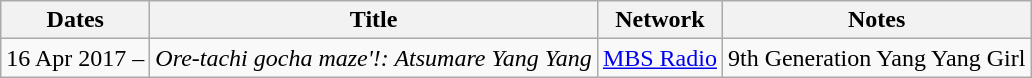<table class="wikitable">
<tr>
<th>Dates</th>
<th>Title</th>
<th>Network</th>
<th>Notes</th>
</tr>
<tr>
<td>16 Apr 2017 –</td>
<td><em>Ore-tachi gocha maze'!: Atsumare Yang Yang</em></td>
<td><a href='#'>MBS Radio</a></td>
<td>9th Generation Yang Yang Girl</td>
</tr>
</table>
